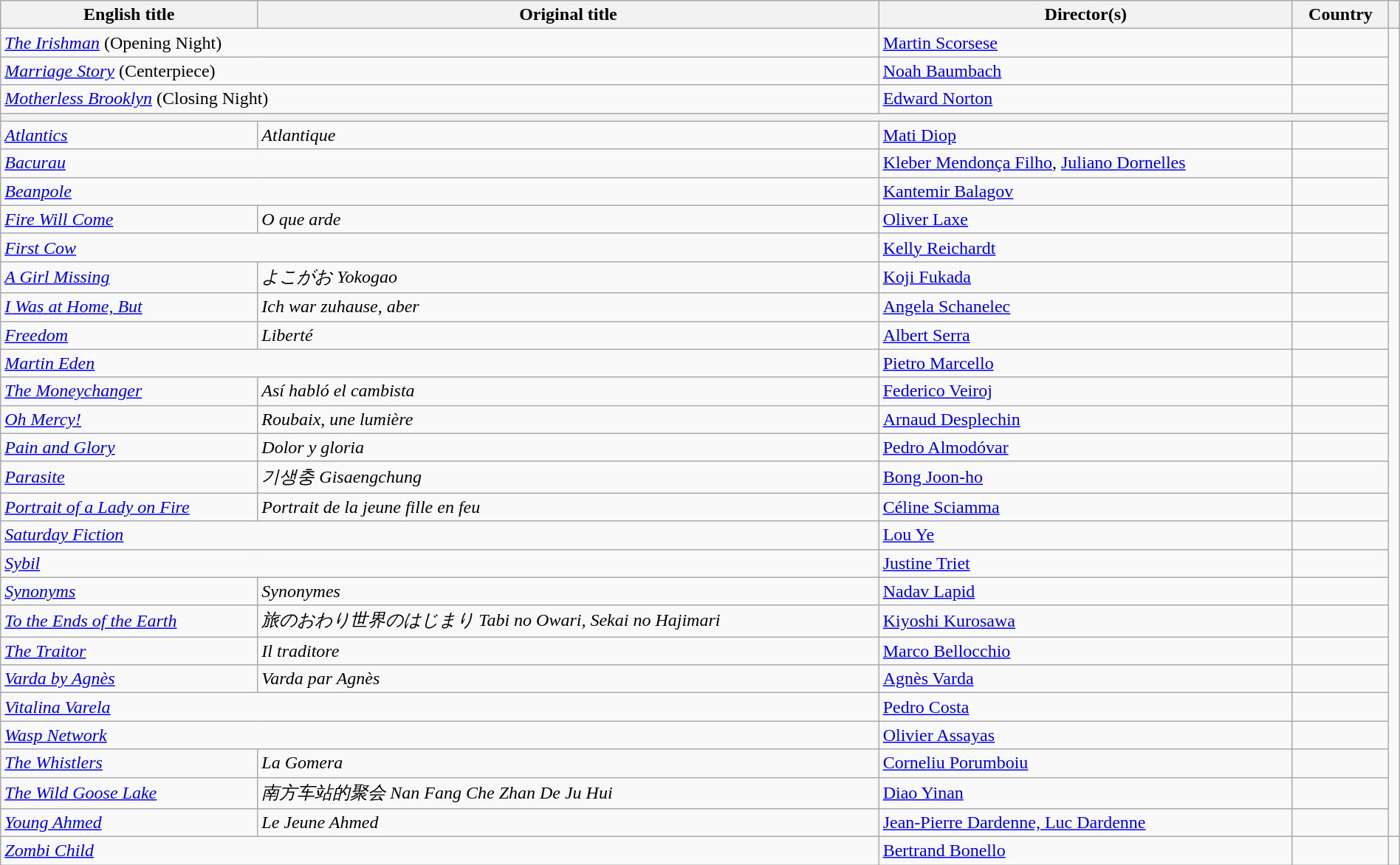<table class="wikitable" width="100%">
<tr>
<th>English title</th>
<th>Original title</th>
<th>Director(s)</th>
<th>Country</th>
<th></th>
</tr>
<tr>
<td colspan="2"><em><a href='#'>The Irishman</a></em> (Opening Night)</td>
<td><a href='#'>Martin Scorsese</a></td>
<td></td>
<td rowspan="29"></td>
</tr>
<tr>
<td colspan="2"><em><a href='#'>Marriage Story</a></em> (Centerpiece)</td>
<td><a href='#'>Noah Baumbach</a></td>
<td></td>
</tr>
<tr>
<td colspan="2"><em><a href='#'>Motherless Brooklyn</a></em> (Closing Night)</td>
<td><a href='#'>Edward Norton</a></td>
<td></td>
</tr>
<tr>
<th colspan="4"></th>
</tr>
<tr>
<td><em><a href='#'>Atlantics</a></em></td>
<td><em>Atlantique</em></td>
<td><a href='#'>Mati Diop</a></td>
<td>  </td>
</tr>
<tr>
<td colspan="2"><em><a href='#'>Bacurau</a></em></td>
<td><a href='#'>Kleber Mendonça Filho</a>, <a href='#'>Juliano Dornelles</a></td>
<td></td>
</tr>
<tr>
<td colspan="2"><em><a href='#'>Beanpole</a></em></td>
<td><a href='#'>Kantemir Balagov</a></td>
<td></td>
</tr>
<tr>
<td><em><a href='#'>Fire Will Come</a></em></td>
<td><em>O que arde</em></td>
<td><a href='#'>Oliver Laxe</a></td>
<td>  </td>
</tr>
<tr>
<td colspan="2"><em><a href='#'>First Cow</a></em></td>
<td><a href='#'>Kelly Reichardt</a></td>
<td></td>
</tr>
<tr>
<td><em><a href='#'>A Girl Missing </a></em></td>
<td><em>よこがお Yokogao</em></td>
<td><a href='#'>Koji Fukada</a></td>
<td></td>
</tr>
<tr>
<td><em><a href='#'>I Was at Home, But</a></em></td>
<td><em>Ich war zuhause, aber</em></td>
<td><a href='#'>Angela Schanelec</a></td>
<td></td>
</tr>
<tr>
<td><em><a href='#'>Freedom</a></em></td>
<td><em>Liberté</em></td>
<td><a href='#'>Albert Serra</a></td>
<td>  </td>
</tr>
<tr>
<td colspan="2"><em><a href='#'>Martin Eden</a></em></td>
<td><a href='#'>Pietro Marcello</a></td>
<td></td>
</tr>
<tr>
<td><em><a href='#'>The Moneychanger</a></em></td>
<td><em>Así habló el cambista</em></td>
<td><a href='#'>Federico Veiroj</a></td>
<td></td>
</tr>
<tr>
<td><em><a href='#'>Oh Mercy!</a></em></td>
<td><em>Roubaix, une lumière</em></td>
<td><a href='#'>Arnaud Desplechin</a></td>
<td></td>
</tr>
<tr>
<td><em><a href='#'>Pain and Glory</a></em></td>
<td><em>Dolor y gloria</em></td>
<td><a href='#'>Pedro Almodóvar</a></td>
<td></td>
</tr>
<tr>
<td><em><a href='#'>Parasite</a></em></td>
<td><em>기생충 Gisaengchung</em></td>
<td><a href='#'>Bong Joon-ho</a></td>
<td></td>
</tr>
<tr>
<td><em><a href='#'>Portrait of a Lady on Fire</a></em></td>
<td><em>Portrait de la jeune fille en feu</em></td>
<td><a href='#'>Céline Sciamma</a></td>
<td></td>
</tr>
<tr>
<td colspan="2"><em><a href='#'>Saturday Fiction</a></em></td>
<td><a href='#'>Lou Ye</a></td>
<td></td>
</tr>
<tr>
<td colspan="2"><em><a href='#'>Sybil</a></em></td>
<td><a href='#'>Justine Triet</a></td>
<td> </td>
</tr>
<tr>
<td><em><a href='#'>Synonyms</a></em></td>
<td><em>Synonymes</em></td>
<td><a href='#'>Nadav Lapid</a></td>
<td>  </td>
</tr>
<tr>
<td><em><a href='#'>To the Ends of the Earth</a></em></td>
<td><em>旅のおわり世界のはじまり Tabi no Owari, Sekai no Hajimari</em></td>
<td><a href='#'>Kiyoshi Kurosawa</a></td>
<td></td>
</tr>
<tr>
<td><em><a href='#'>The Traitor</a></em></td>
<td><em>Il traditore</em></td>
<td><a href='#'>Marco Bellocchio</a></td>
<td></td>
</tr>
<tr>
<td><em><a href='#'>Varda by Agnès</a></em></td>
<td><em>Varda par Agnès</em></td>
<td><a href='#'>Agnès Varda</a></td>
<td></td>
</tr>
<tr>
<td colspan="2"><em><a href='#'>Vitalina Varela</a></em></td>
<td><a href='#'>Pedro Costa</a></td>
<td></td>
</tr>
<tr>
<td colspan="2"><em><a href='#'>Wasp Network</a></em></td>
<td><a href='#'>Olivier Assayas</a></td>
<td>  </td>
</tr>
<tr>
<td><em><a href='#'>The Whistlers</a></em></td>
<td><em>La Gomera</em></td>
<td><a href='#'>Corneliu Porumboiu</a></td>
<td></td>
</tr>
<tr>
<td><em><a href='#'>The Wild Goose Lake</a></em></td>
<td><em>南方车站的聚会 Nan Fang Che Zhan De Ju Hui</em></td>
<td><a href='#'>Diao Yinan</a></td>
<td> </td>
</tr>
<tr>
<td><em><a href='#'>Young Ahmed </a></em></td>
<td><em>Le Jeune Ahmed</em></td>
<td><a href='#'>Jean-Pierre Dardenne, Luc Dardenne</a></td>
<td></td>
</tr>
<tr>
<td colspan="2"><em><a href='#'>Zombi Child</a></em></td>
<td><a href='#'>Bertrand Bonello</a></td>
<td></td>
</tr>
</table>
